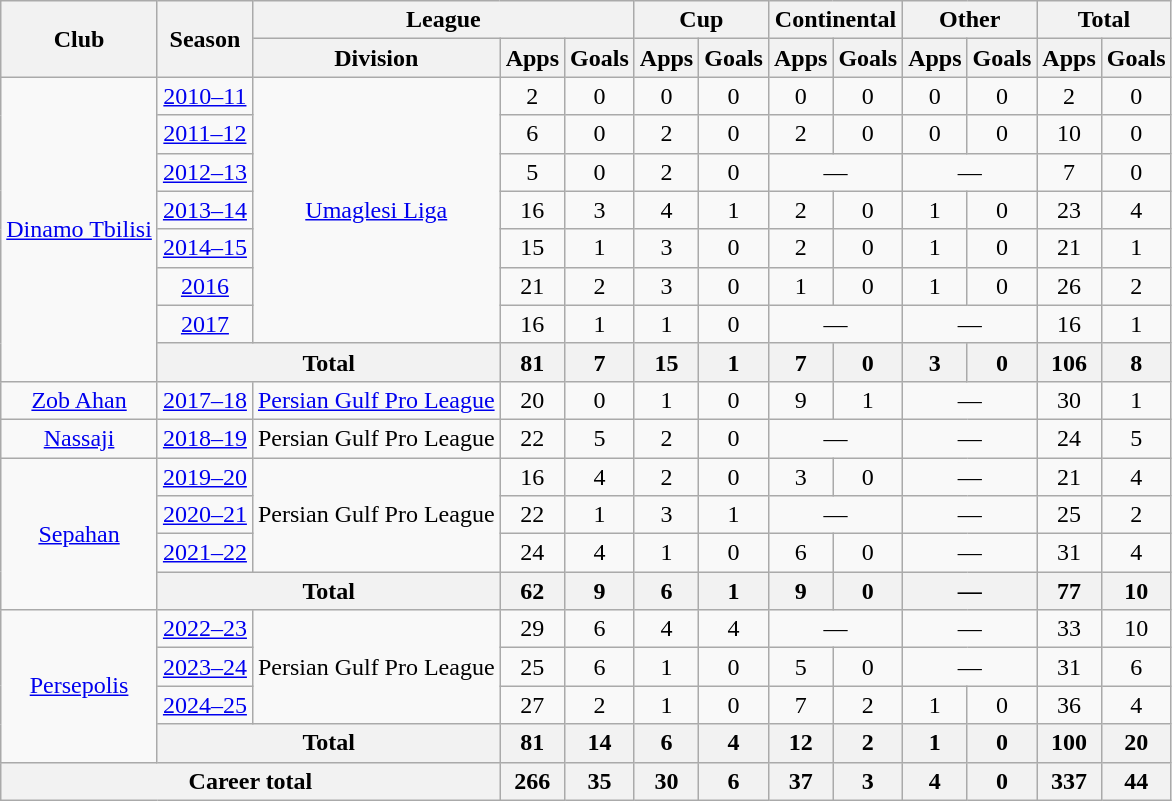<table class="wikitable" style="text-align:center">
<tr>
<th rowspan="2">Club</th>
<th rowspan="2">Season</th>
<th colspan="3">League</th>
<th colspan="2">Cup</th>
<th colspan="2">Continental</th>
<th colspan="2">Other</th>
<th colspan="2">Total</th>
</tr>
<tr>
<th>Division</th>
<th>Apps</th>
<th>Goals</th>
<th>Apps</th>
<th>Goals</th>
<th>Apps</th>
<th>Goals</th>
<th>Apps</th>
<th>Goals</th>
<th>Apps</th>
<th>Goals</th>
</tr>
<tr>
<td rowspan="8"><a href='#'>Dinamo Tbilisi</a></td>
<td><a href='#'>2010–11</a></td>
<td rowspan="7"><a href='#'>Umaglesi Liga</a></td>
<td>2</td>
<td>0</td>
<td>0</td>
<td>0</td>
<td>0</td>
<td 0!>0</td>
<td>0</td>
<td>0</td>
<td>2</td>
<td>0</td>
</tr>
<tr>
<td><a href='#'>2011–12</a></td>
<td>6</td>
<td>0</td>
<td>2</td>
<td>0</td>
<td>2</td>
<td>0</td>
<td>0</td>
<td>0</td>
<td>10</td>
<td>0</td>
</tr>
<tr>
<td><a href='#'>2012–13</a></td>
<td>5</td>
<td>0</td>
<td>2</td>
<td>0</td>
<td colspan="2">—</td>
<td colspan="2">—</td>
<td>7</td>
<td>0</td>
</tr>
<tr>
<td><a href='#'>2013–14</a></td>
<td>16</td>
<td>3</td>
<td>4</td>
<td>1</td>
<td>2</td>
<td>0</td>
<td>1</td>
<td>0</td>
<td>23</td>
<td>4</td>
</tr>
<tr>
<td><a href='#'>2014–15</a></td>
<td>15</td>
<td>1</td>
<td>3</td>
<td>0</td>
<td>2</td>
<td>0</td>
<td>1</td>
<td>0</td>
<td>21</td>
<td>1</td>
</tr>
<tr>
<td><a href='#'>2016</a></td>
<td>21</td>
<td>2</td>
<td>3</td>
<td>0</td>
<td>1</td>
<td>0</td>
<td>1</td>
<td>0</td>
<td>26</td>
<td>2</td>
</tr>
<tr>
<td><a href='#'>2017</a></td>
<td>16</td>
<td>1</td>
<td>1</td>
<td>0</td>
<td colspan="2">—</td>
<td colspan="2">—</td>
<td>16</td>
<td>1</td>
</tr>
<tr>
<th colspan="2">Total</th>
<th>81</th>
<th>7</th>
<th>15</th>
<th>1</th>
<th>7</th>
<th>0</th>
<th>3</th>
<th>0</th>
<th>106</th>
<th>8</th>
</tr>
<tr>
<td><a href='#'>Zob Ahan</a></td>
<td><a href='#'>2017–18</a></td>
<td><a href='#'>Persian Gulf Pro League</a></td>
<td>20</td>
<td>0</td>
<td>1</td>
<td>0</td>
<td>9</td>
<td>1</td>
<td colspan="2">—</td>
<td>30</td>
<td>1</td>
</tr>
<tr>
<td><a href='#'>Nassaji</a></td>
<td><a href='#'>2018–19</a></td>
<td>Persian Gulf Pro League</td>
<td>22</td>
<td>5</td>
<td>2</td>
<td>0</td>
<td colspan="2">—</td>
<td colspan="2">—</td>
<td>24</td>
<td>5</td>
</tr>
<tr>
<td rowspan="4"><a href='#'>Sepahan</a></td>
<td><a href='#'>2019–20</a></td>
<td rowspan="3">Persian Gulf Pro League</td>
<td>16</td>
<td>4</td>
<td>2</td>
<td>0</td>
<td>3</td>
<td>0</td>
<td colspan="2">—</td>
<td>21</td>
<td>4</td>
</tr>
<tr>
<td><a href='#'>2020–21</a></td>
<td>22</td>
<td>1</td>
<td>3</td>
<td>1</td>
<td colspan="2">—</td>
<td colspan="2">—</td>
<td>25</td>
<td>2</td>
</tr>
<tr>
<td><a href='#'>2021–22</a></td>
<td>24</td>
<td>4</td>
<td>1</td>
<td>0</td>
<td>6</td>
<td>0</td>
<td colspan="2">—</td>
<td>31</td>
<td>4</td>
</tr>
<tr>
<th colspan="2">Total</th>
<th>62</th>
<th>9</th>
<th>6</th>
<th>1</th>
<th>9</th>
<th>0</th>
<th colspan="2">—</th>
<th>77</th>
<th>10</th>
</tr>
<tr>
<td rowspan="4"><a href='#'>Persepolis</a></td>
<td><a href='#'>2022–23</a></td>
<td rowspan="3">Persian Gulf Pro League</td>
<td>29</td>
<td>6</td>
<td>4</td>
<td>4</td>
<td colspan="2">—</td>
<td colspan="2">—</td>
<td>33</td>
<td>10</td>
</tr>
<tr>
<td><a href='#'>2023–24</a></td>
<td>25</td>
<td>6</td>
<td>1</td>
<td>0</td>
<td>5</td>
<td>0</td>
<td colspan="2">—</td>
<td>31</td>
<td>6</td>
</tr>
<tr>
<td><a href='#'>2024–25</a></td>
<td>27</td>
<td>2</td>
<td>1</td>
<td>0</td>
<td>7</td>
<td>2</td>
<td>1</td>
<td>0</td>
<td>36</td>
<td>4</td>
</tr>
<tr>
<th colspan="2">Total</th>
<th>81</th>
<th>14</th>
<th>6</th>
<th>4</th>
<th>12</th>
<th>2</th>
<th>1</th>
<th>0</th>
<th>100</th>
<th>20</th>
</tr>
<tr>
<th colspan="3">Career total</th>
<th>266</th>
<th>35</th>
<th>30</th>
<th>6</th>
<th>37</th>
<th>3</th>
<th>4</th>
<th>0</th>
<th>337</th>
<th>44</th>
</tr>
</table>
